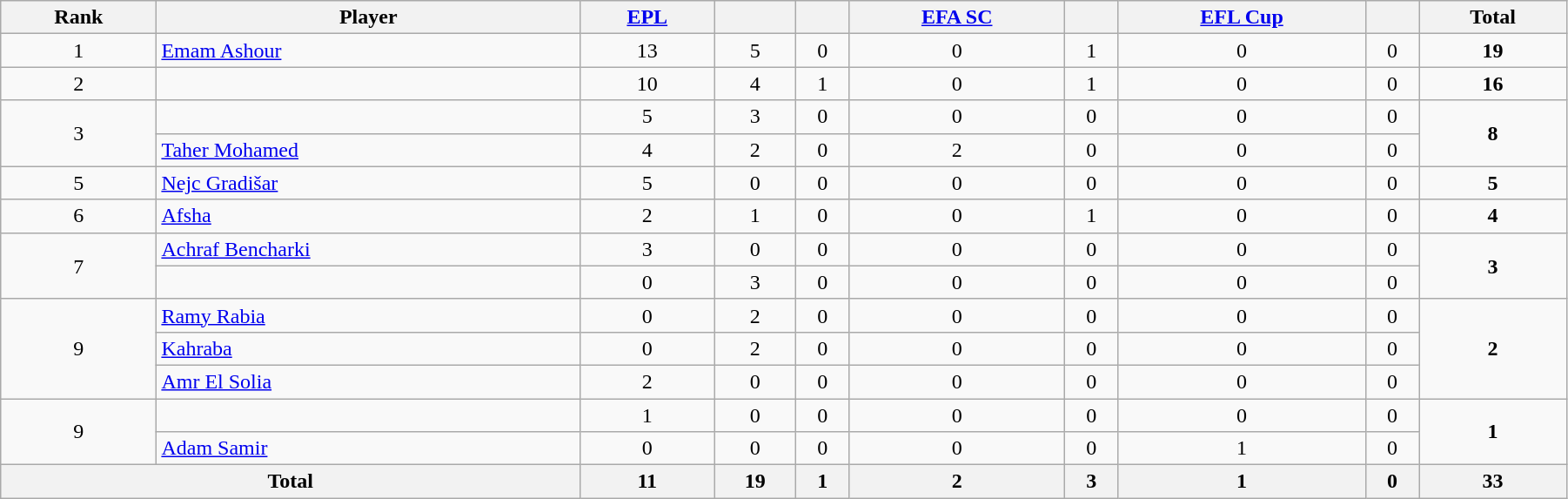<table class="wikitable sortable" style="text-align:center; width:95%">
<tr>
<th style=background-color:#;color:#>Rank</th>
<th style=background-color:#;color:#>Player</th>
<th style=background-color:#;color:#><a href='#'>EPL</a></th>
<th style=background-color:#;color:#></th>
<th style=background-color:#;color:#></th>
<th style=background-color:#;color:#><a href='#'>EFA SC</a></th>
<th style=background-color:#;color:#></th>
<th style=background-color:#;color:#><a href='#'>EFL Cup</a></th>
<th style=background-color:#;color:#></th>
<th style=background-color:#;color:#>Total</th>
</tr>
<tr>
<td rowspan=1>1</td>
<td align=left> <a href='#'>Emam Ashour</a></td>
<td>13</td>
<td>5</td>
<td>0</td>
<td>0</td>
<td>1</td>
<td>0</td>
<td>0</td>
<td rowspan=1><strong>19</strong></td>
</tr>
<tr>
<td rowspan=1>2</td>
<td align=left></td>
<td>10</td>
<td>4</td>
<td>1</td>
<td>0</td>
<td>1</td>
<td>0</td>
<td>0</td>
<td rowspan=1><strong>16</strong></td>
</tr>
<tr>
<td rowspan=2>3</td>
<td align=left></td>
<td>5</td>
<td>3</td>
<td>0</td>
<td>0</td>
<td>0</td>
<td>0</td>
<td>0</td>
<td rowspan=2><strong>8</strong></td>
</tr>
<tr>
<td align=left> <a href='#'>Taher Mohamed</a></td>
<td>4</td>
<td>2</td>
<td>0</td>
<td>2</td>
<td>0</td>
<td>0</td>
<td>0</td>
</tr>
<tr>
<td rowspan=1>5</td>
<td align=left> <a href='#'>Nejc Gradišar</a></td>
<td>5</td>
<td>0</td>
<td>0</td>
<td>0</td>
<td>0</td>
<td>0</td>
<td>0</td>
<td><strong>5</strong></td>
</tr>
<tr>
<td rowspan=1>6</td>
<td align=left> <a href='#'>Afsha</a></td>
<td>2</td>
<td>1</td>
<td>0</td>
<td>0</td>
<td>1</td>
<td>0</td>
<td>0</td>
<td><strong>4</strong></td>
</tr>
<tr>
<td rowspan=2>7</td>
<td align=left> <a href='#'>Achraf Bencharki</a></td>
<td>3</td>
<td>0</td>
<td>0</td>
<td>0</td>
<td>0</td>
<td>0</td>
<td>0</td>
<td rowspan=2><strong>3</strong></td>
</tr>
<tr>
<td align=left></td>
<td>0</td>
<td>3</td>
<td>0</td>
<td>0</td>
<td>0</td>
<td>0</td>
<td>0</td>
</tr>
<tr>
<td rowspan=3>9</td>
<td align=left> <a href='#'>Ramy Rabia</a></td>
<td>0</td>
<td>2</td>
<td>0</td>
<td>0</td>
<td>0</td>
<td>0</td>
<td>0</td>
<td rowspan=3><strong>2</strong></td>
</tr>
<tr>
<td align=left> <a href='#'>Kahraba</a></td>
<td>0</td>
<td>2</td>
<td>0</td>
<td>0</td>
<td>0</td>
<td>0</td>
<td>0</td>
</tr>
<tr>
<td align=left> <a href='#'>Amr El Solia</a></td>
<td>2</td>
<td>0</td>
<td>0</td>
<td>0</td>
<td>0</td>
<td>0</td>
<td>0</td>
</tr>
<tr>
<td rowspan=2>9</td>
<td align=left></td>
<td>1</td>
<td>0</td>
<td>0</td>
<td>0</td>
<td>0</td>
<td>0</td>
<td>0</td>
<td rowspan=2><strong>1</strong></td>
</tr>
<tr>
<td align=left> <a href='#'>Adam Samir</a></td>
<td>0</td>
<td>0</td>
<td>0</td>
<td>0</td>
<td>0</td>
<td>1</td>
<td>0</td>
</tr>
<tr>
<th colspan=2>Total</th>
<th>11</th>
<th>19</th>
<th>1</th>
<th>2</th>
<th>3</th>
<th>1</th>
<th>0</th>
<th>33</th>
</tr>
</table>
